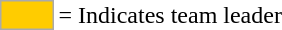<table>
<tr>
<td style="background-color:#FFCC00; border:1px solid #aaaaaa; width:2em;"></td>
<td>= Indicates team leader</td>
</tr>
</table>
